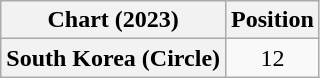<table class="wikitable plainrowheaders" style="text-align:center">
<tr>
<th scope="col">Chart (2023)</th>
<th scope="col">Position</th>
</tr>
<tr>
<th scope="row">South Korea (Circle)</th>
<td>12</td>
</tr>
</table>
